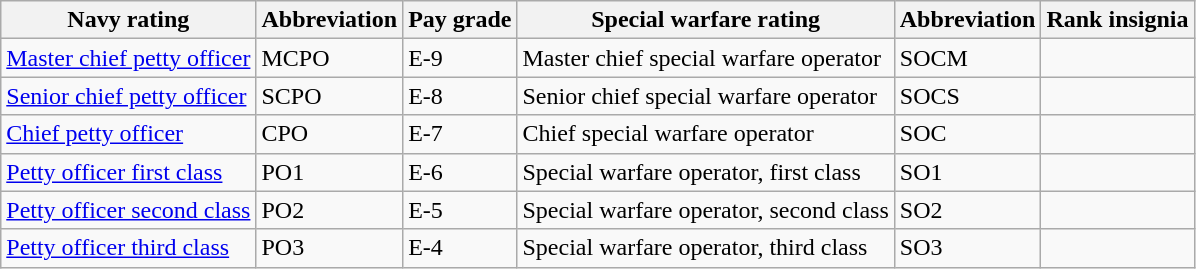<table class="wikitable">
<tr>
<th>Navy rating</th>
<th>Abbreviation</th>
<th>Pay grade</th>
<th>Special warfare rating</th>
<th>Abbreviation</th>
<th>Rank insignia</th>
</tr>
<tr>
<td><a href='#'>Master chief petty officer</a></td>
<td>MCPO</td>
<td>E-9</td>
<td>Master chief special warfare operator</td>
<td>SOCM</td>
<td></td>
</tr>
<tr>
<td><a href='#'>Senior chief petty officer</a></td>
<td>SCPO</td>
<td>E-8</td>
<td>Senior chief special warfare operator</td>
<td>SOCS</td>
<td></td>
</tr>
<tr>
<td><a href='#'>Chief petty officer</a></td>
<td>CPO</td>
<td>E-7</td>
<td>Chief special warfare operator</td>
<td>SOC</td>
<td></td>
</tr>
<tr>
<td><a href='#'>Petty officer first class</a></td>
<td>PO1</td>
<td>E-6</td>
<td>Special warfare operator, first class</td>
<td>SO1</td>
<td></td>
</tr>
<tr>
<td><a href='#'>Petty officer second class</a></td>
<td>PO2</td>
<td>E-5</td>
<td>Special warfare operator, second class</td>
<td>SO2</td>
<td></td>
</tr>
<tr>
<td><a href='#'>Petty officer third class</a></td>
<td>PO3</td>
<td>E-4</td>
<td>Special warfare operator, third class</td>
<td>SO3</td>
<td></td>
</tr>
</table>
